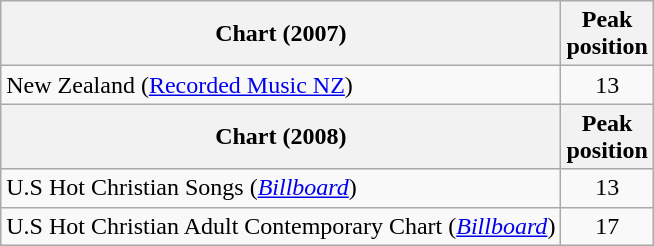<table class="wikitable">
<tr>
<th>Chart (2007)</th>
<th>Peak<br>position</th>
</tr>
<tr>
<td>New Zealand (<a href='#'>Recorded Music NZ</a>)</td>
<td align="center">13</td>
</tr>
<tr>
<th>Chart (2008)</th>
<th>Peak<br>position</th>
</tr>
<tr>
<td>U.S Hot Christian Songs (<a href='#'><em>Billboard</em></a>)</td>
<td align="center">13</td>
</tr>
<tr>
<td>U.S Hot Christian Adult Contemporary Chart (<a href='#'><em>Billboard</em></a>)</td>
<td align="center">17</td>
</tr>
</table>
